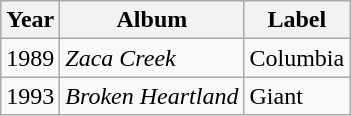<table class="wikitable">
<tr>
<th>Year</th>
<th>Album</th>
<th>Label</th>
</tr>
<tr>
<td>1989</td>
<td><em>Zaca Creek</em></td>
<td>Columbia</td>
</tr>
<tr>
<td>1993</td>
<td><em>Broken Heartland</em></td>
<td>Giant</td>
</tr>
</table>
